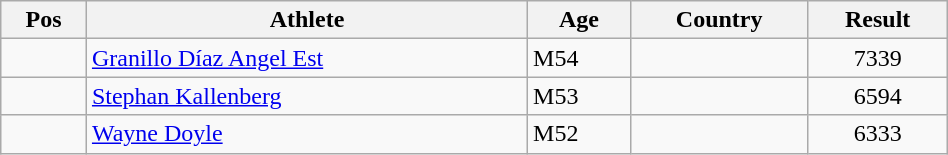<table class="wikitable"  style="text-align:center; width:50%;">
<tr>
<th>Pos</th>
<th>Athlete</th>
<th>Age</th>
<th>Country</th>
<th>Result</th>
</tr>
<tr>
<td align=center></td>
<td align=left><a href='#'>Granillo Díaz Angel Est</a></td>
<td align=left>M54</td>
<td align=left></td>
<td>7339</td>
</tr>
<tr>
<td align=center></td>
<td align=left><a href='#'>Stephan Kallenberg</a></td>
<td align=left>M53</td>
<td align=left></td>
<td>6594</td>
</tr>
<tr>
<td align=center></td>
<td align=left><a href='#'>Wayne Doyle</a></td>
<td align=left>M52</td>
<td align=left></td>
<td>6333</td>
</tr>
</table>
